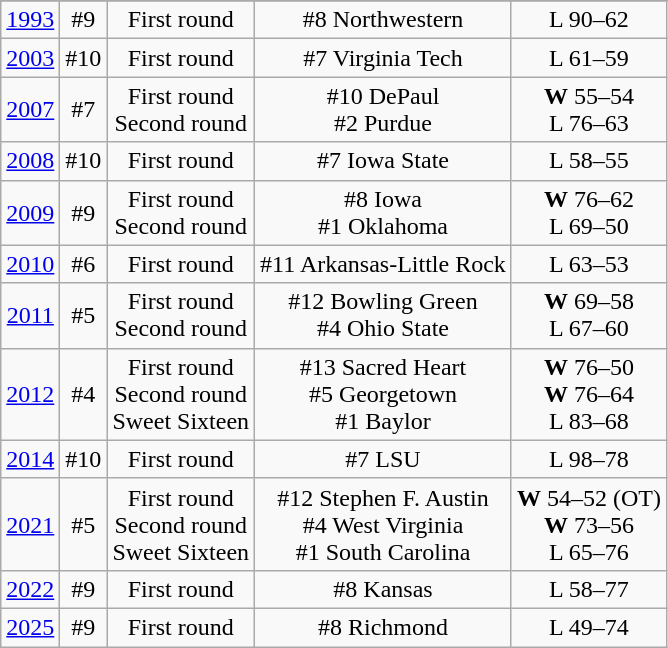<table class="wikitable" style="text-align:center">
<tr>
</tr>
<tr>
<td rowspan=1><a href='#'>1993</a></td>
<td>#9</td>
<td>First round</td>
<td>#8 Northwestern</td>
<td>L 90–62</td>
</tr>
<tr style="text-align:center;">
<td rowspan=1><a href='#'>2003</a></td>
<td>#10</td>
<td>First round</td>
<td>#7 Virginia Tech</td>
<td>L 61–59</td>
</tr>
<tr style="text-align:center;">
<td rowspan=1><a href='#'>2007</a></td>
<td>#7</td>
<td>First round<br>Second round</td>
<td>#10 DePaul<br>#2 Purdue</td>
<td><strong>W</strong> 55–54<br>L 76–63</td>
</tr>
<tr style="text-align:center;">
<td rowspan=1><a href='#'>2008</a></td>
<td>#10</td>
<td>First round</td>
<td>#7 Iowa State</td>
<td>L 58–55</td>
</tr>
<tr style="text-align:center;">
<td rowspan=1><a href='#'>2009</a></td>
<td>#9</td>
<td>First round<br>Second round</td>
<td>#8 Iowa<br>#1 Oklahoma</td>
<td><strong>W</strong> 76–62<br>L 69–50</td>
</tr>
<tr style="text-align:center;">
<td rowspan=1><a href='#'>2010</a></td>
<td>#6</td>
<td>First round</td>
<td>#11 Arkansas-Little Rock</td>
<td>L 63–53</td>
</tr>
<tr style="text-align:center;">
<td rowspan=1><a href='#'>2011</a></td>
<td>#5</td>
<td>First round<br>Second round</td>
<td>#12 Bowling Green<br>#4 Ohio State</td>
<td><strong>W</strong> 69–58<br>L 67–60</td>
</tr>
<tr style="text-align:center;">
<td rowspan=1><a href='#'>2012</a></td>
<td>#4</td>
<td>First round<br>Second round<br>Sweet Sixteen</td>
<td>#13 Sacred Heart<br>#5 Georgetown<br>#1 Baylor</td>
<td><strong>W</strong> 76–50<br><strong>W</strong> 76–64<br>L 83–68</td>
</tr>
<tr style="text-align:center;">
<td rowspan=1><a href='#'>2014</a></td>
<td>#10</td>
<td>First round</td>
<td>#7 LSU</td>
<td>L 98–78</td>
</tr>
<tr style="text-align:center;">
<td rowspan=1><a href='#'>2021</a></td>
<td>#5</td>
<td>First round<br>Second round<br>Sweet Sixteen</td>
<td>#12 Stephen F. Austin<br>#4 West Virginia<br>#1 South Carolina</td>
<td><strong>W</strong> 54–52 (OT)<br><strong>W</strong> 73–56<br>L 65–76</td>
</tr>
<tr style="text-align:center;">
<td><a href='#'>2022</a></td>
<td>#9</td>
<td>First round</td>
<td>#8 Kansas</td>
<td>L 58–77</td>
</tr>
<tr style="text-align:center;">
<td><a href='#'>2025</a></td>
<td>#9</td>
<td>First round</td>
<td>#8 Richmond</td>
<td>L 49–74</td>
</tr>
</table>
